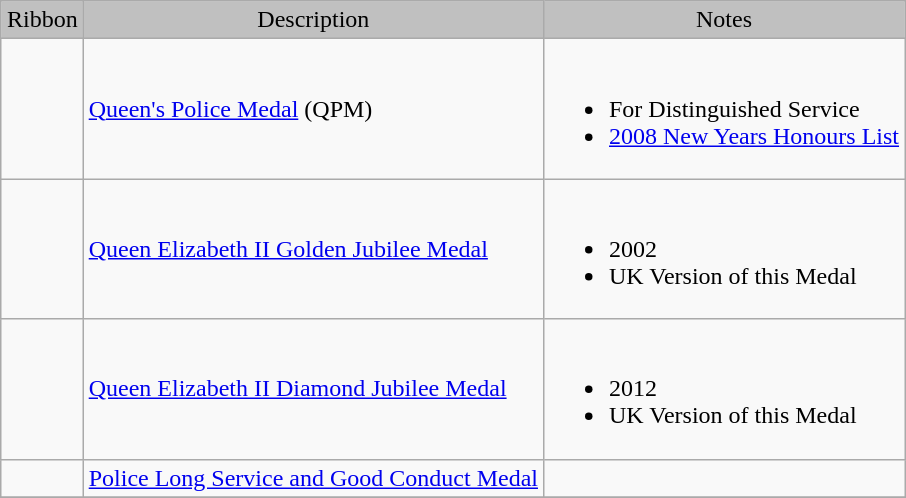<table class="wikitable" style="margin:1em auto;">
<tr style="background:silver;" align="center">
<td>Ribbon</td>
<td>Description</td>
<td>Notes</td>
</tr>
<tr>
<td></td>
<td><a href='#'>Queen's Police Medal</a> (QPM)</td>
<td><br><ul><li>For Distinguished Service</li><li><a href='#'>2008 New Years Honours List</a></li></ul></td>
</tr>
<tr>
<td></td>
<td><a href='#'>Queen Elizabeth II Golden Jubilee Medal</a></td>
<td><br><ul><li>2002</li><li>UK Version of this Medal</li></ul></td>
</tr>
<tr>
<td></td>
<td><a href='#'>Queen Elizabeth II Diamond Jubilee Medal</a></td>
<td><br><ul><li>2012</li><li>UK Version of this Medal</li></ul></td>
</tr>
<tr>
<td></td>
<td><a href='#'>Police Long Service and Good Conduct Medal</a></td>
<td></td>
</tr>
<tr>
</tr>
</table>
